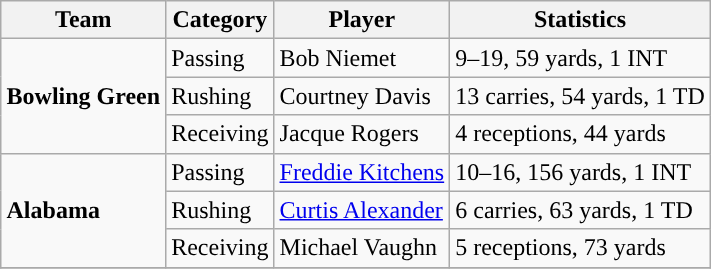<table class="wikitable" style="float: right;">
<tr>
<th>Team</th>
<th>Category</th>
<th>Player</th>
<th>Statistics</th>
</tr>
<tr>
<td rowspan=3><strong>Bowling Green</strong></td>
<td>Passing</td>
<td>Bob Niemet</td>
<td>9–19, 59 yards, 1 INT</td>
</tr>
<tr>
<td>Rushing</td>
<td>Courtney Davis</td>
<td>13 carries, 54 yards, 1 TD</td>
</tr>
<tr>
<td>Receiving</td>
<td>Jacque Rogers</td>
<td>4 receptions, 44 yards</td>
</tr>
<tr>
<td rowspan=3><strong>Alabama</strong></td>
<td>Passing</td>
<td><a href='#'>Freddie Kitchens</a></td>
<td>10–16, 156 yards, 1 INT</td>
</tr>
<tr>
<td>Rushing</td>
<td><a href='#'>Curtis Alexander</a></td>
<td>6 carries, 63 yards, 1 TD</td>
</tr>
<tr>
<td>Receiving</td>
<td>Michael Vaughn</td>
<td>5 receptions, 73 yards</td>
</tr>
<tr>
</tr>
</table>
